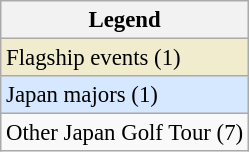<table class="wikitable" style="font-size:95%;">
<tr>
<th>Legend</th>
</tr>
<tr style="background:#f2ecce;">
<td>Flagship events (1)</td>
</tr>
<tr style="background:#D6E8FF;">
<td>Japan majors (1)</td>
</tr>
<tr>
<td>Other Japan Golf Tour (7)</td>
</tr>
</table>
